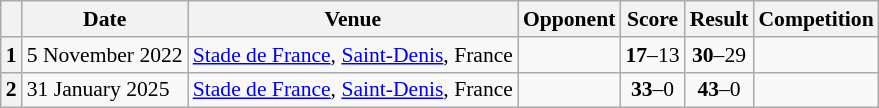<table class="wikitable plainrowheaders" style="font-size:90%;">
<tr>
<th scope=col></th>
<th scope=col data-sort-type=date>Date</th>
<th scope=col>Venue</th>
<th scope=col>Opponent</th>
<th scope=col>Score</th>
<th scope=col>Result</th>
<th scope=col>Competition</th>
</tr>
<tr>
<th scope=row>1</th>
<td>5 November 2022</td>
<td><a href='#'>Stade de France</a>, <a href='#'>Saint-Denis</a>, France</td>
<td></td>
<td align=center><strong>17</strong>–13</td>
<td style="text-align:center;"><strong>30</strong>–29</td>
<td></td>
</tr>
<tr>
<th scope=row>2</th>
<td>31 January 2025</td>
<td><a href='#'>Stade de France</a>, <a href='#'>Saint-Denis</a>, France</td>
<td></td>
<td align=center><strong>33</strong>–0</td>
<td style="text-align:center;"><strong>43</strong>–0</td>
<td></td>
</tr>
</table>
